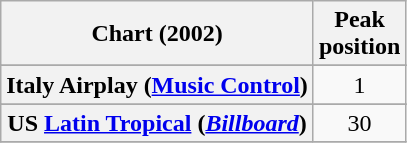<table class="wikitable sortable plainrowheaders">
<tr>
<th>Chart (2002)</th>
<th>Peak<br>position</th>
</tr>
<tr>
</tr>
<tr>
</tr>
<tr>
<th scope="row">Italy Airplay (<a href='#'>Music Control</a>)</th>
<td style="text-align:center;">1</td>
</tr>
<tr>
</tr>
<tr>
</tr>
<tr>
</tr>
<tr>
<th scope="row">US <a href='#'>Latin Tropical</a> (<em><a href='#'>Billboard</a></em>)</th>
<td style="text-align:center;">30</td>
</tr>
<tr>
</tr>
</table>
